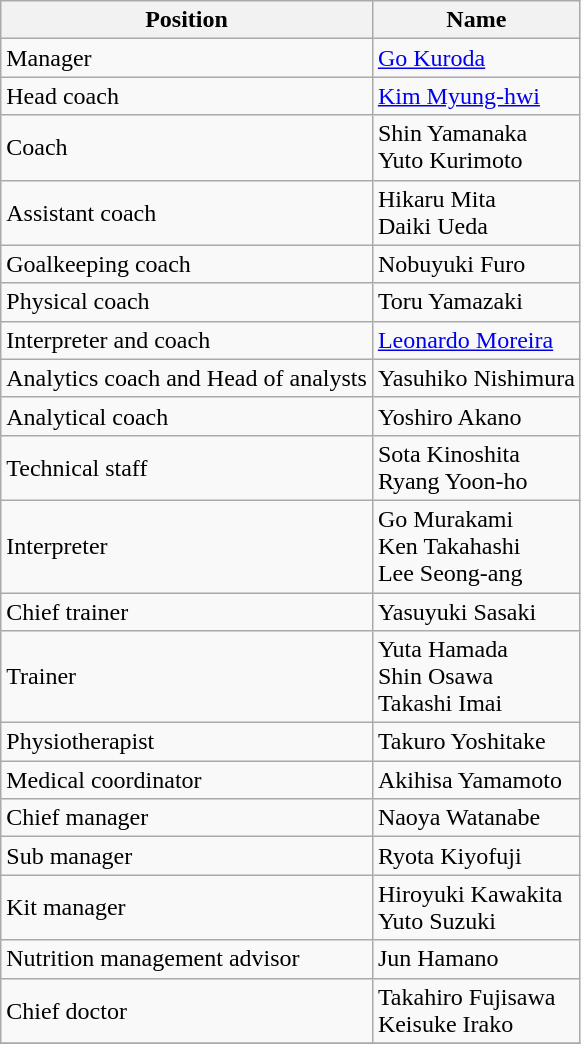<table class="wikitable">
<tr>
<th>Position</th>
<th>Name</th>
</tr>
<tr>
<td>Manager</td>
<td> <a href='#'>Go Kuroda</a></td>
</tr>
<tr>
<td>Head coach</td>
<td> <a href='#'>Kim Myung-hwi</a></td>
</tr>
<tr>
<td>Coach</td>
<td> Shin Yamanaka <br>  Yuto Kurimoto</td>
</tr>
<tr>
<td>Assistant coach</td>
<td> Hikaru Mita <br>   Daiki Ueda</td>
</tr>
<tr>
<td>Goalkeeping coach</td>
<td> Nobuyuki Furo</td>
</tr>
<tr>
<td>Physical coach</td>
<td> Toru Yamazaki</td>
</tr>
<tr>
<td>Interpreter and coach</td>
<td> <a href='#'>Leonardo Moreira</a></td>
</tr>
<tr>
<td>Analytics coach and Head of analysts</td>
<td> Yasuhiko Nishimura</td>
</tr>
<tr>
<td>Analytical coach</td>
<td> Yoshiro Akano</td>
</tr>
<tr>
<td>Technical staff</td>
<td> Sota Kinoshita <br> Ryang Yoon-ho</td>
</tr>
<tr>
<td>Interpreter</td>
<td> Go Murakami <br>  Ken Takahashi <br>  Lee Seong-ang</td>
</tr>
<tr>
<td>Chief trainer</td>
<td> Yasuyuki Sasaki</td>
</tr>
<tr>
<td>Trainer</td>
<td> Yuta Hamada <br>  Shin Osawa <br>  Takashi Imai</td>
</tr>
<tr>
<td>Physiotherapist</td>
<td> Takuro Yoshitake</td>
</tr>
<tr>
<td>Medical coordinator</td>
<td> Akihisa Yamamoto</td>
</tr>
<tr>
<td>Chief manager</td>
<td> Naoya Watanabe</td>
</tr>
<tr>
<td>Sub manager</td>
<td> Ryota Kiyofuji</td>
</tr>
<tr>
<td>Kit manager</td>
<td> Hiroyuki Kawakita <br> Yuto Suzuki</td>
</tr>
<tr>
<td>Nutrition management advisor</td>
<td> Jun Hamano</td>
</tr>
<tr>
<td>Chief doctor</td>
<td> Takahiro Fujisawa <br> Keisuke Irako</td>
</tr>
<tr>
</tr>
</table>
